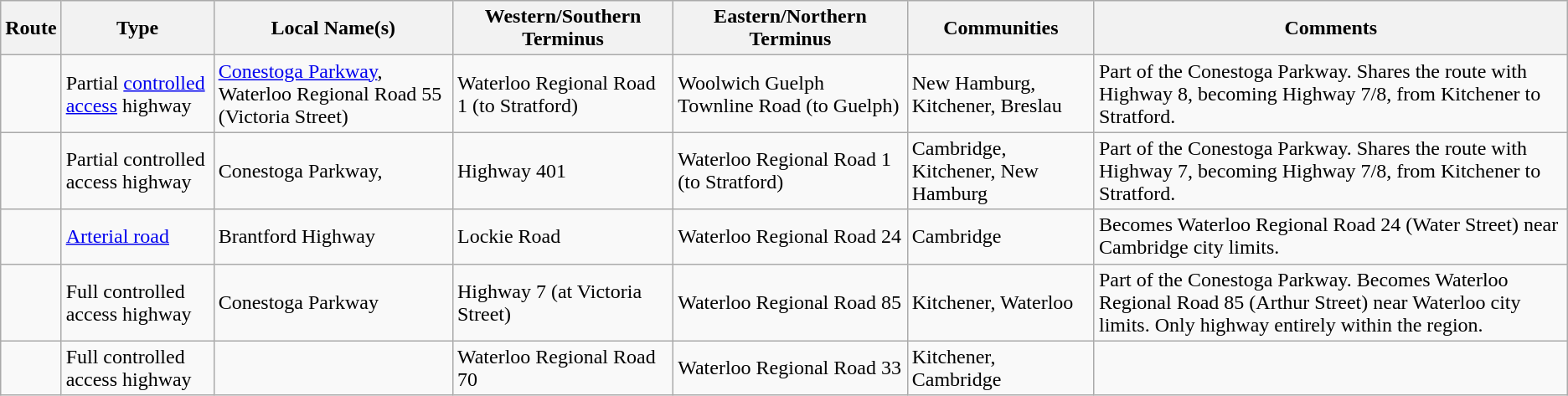<table class="wikitable sortable">
<tr>
<th rowspan=2>Route</th>
<th rowspan=2 class="unsortable">Type</th>
<th rowspan=2 class="unsortable">Local Name(s)</th>
<th rowspan=2 class="unsortable">Western/Southern Terminus</th>
<th rowspan=2 class="unsortable">Eastern/Northern Terminus</th>
<th rowspan=2 class="unsortable">Communities</th>
<th rowspan=2 class="unsortable">Comments</th>
</tr>
<tr>
</tr>
<tr>
<td align="center"></td>
<td>Partial <a href='#'>controlled access</a> highway</td>
<td><a href='#'>Conestoga Parkway</a>, Waterloo Regional Road 55 (Victoria Street)</td>
<td>Waterloo Regional Road 1 (to Stratford)</td>
<td>Woolwich Guelph Townline Road (to Guelph)</td>
<td>New Hamburg, Kitchener, Breslau</td>
<td>Part of the Conestoga Parkway. Shares the route with Highway 8, becoming Highway 7/8, from Kitchener to Stratford.</td>
</tr>
<tr>
<td align="center"></td>
<td>Partial controlled access highway</td>
<td>Conestoga Parkway,</td>
<td>Highway 401</td>
<td>Waterloo Regional Road 1 (to Stratford)</td>
<td>Cambridge, Kitchener, New Hamburg</td>
<td>Part of the Conestoga Parkway. Shares the route with Highway 7, becoming Highway 7/8, from Kitchener to Stratford.</td>
</tr>
<tr>
<td align="center"></td>
<td><a href='#'>Arterial road</a></td>
<td>Brantford Highway</td>
<td>Lockie Road</td>
<td>Waterloo Regional Road 24</td>
<td>Cambridge</td>
<td>Becomes Waterloo Regional Road 24 (Water Street) near Cambridge city limits.</td>
</tr>
<tr>
<td align="center"></td>
<td>Full controlled access highway</td>
<td>Conestoga Parkway</td>
<td>Highway 7 (at Victoria Street)</td>
<td>Waterloo Regional Road 85</td>
<td>Kitchener, Waterloo</td>
<td>Part of the Conestoga Parkway. Becomes Waterloo Regional Road 85 (Arthur Street) near Waterloo city limits. Only highway entirely within the region.</td>
</tr>
<tr>
<td align="center"></td>
<td>Full controlled access highway</td>
<td></td>
<td>Waterloo Regional Road 70</td>
<td>Waterloo Regional Road 33</td>
<td>Kitchener, Cambridge</td>
<td></td>
</tr>
</table>
